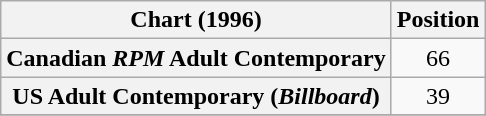<table class="wikitable plainrowheaders" style="text-align:center;">
<tr>
<th scope="col">Chart (1996)</th>
<th scope="col">Position</th>
</tr>
<tr>
<th scope="row">Canadian <em>RPM</em> Adult Contemporary</th>
<td>66</td>
</tr>
<tr>
<th scope="row">US Adult Contemporary (<em>Billboard</em>)</th>
<td>39</td>
</tr>
<tr>
</tr>
</table>
